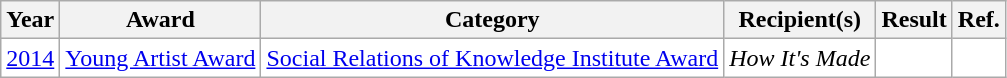<table class="wikitable" rowspan=5; style="text-align: center; background:#ffffff;">
<tr>
<th>Year</th>
<th>Award</th>
<th>Category</th>
<th>Recipient(s)</th>
<th>Result</th>
<th>Ref.</th>
</tr>
<tr>
<td><a href='#'>2014</a></td>
<td><a href='#'>Young Artist Award</a></td>
<td><a href='#'>Social Relations of Knowledge Institute Award</a></td>
<td><em>How It's Made</em></td>
<td></td>
<td></td>
</tr>
</table>
